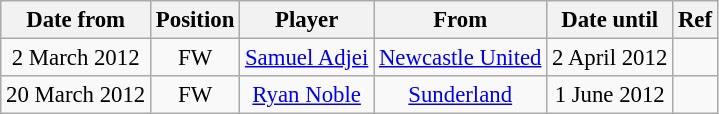<table class="wikitable" style="font-size: 95%; text-align: center;">
<tr>
<th>Date from</th>
<th>Position</th>
<th>Player</th>
<th>From</th>
<th>Date until</th>
<th>Ref</th>
</tr>
<tr>
<td>2 March 2012</td>
<td>FW</td>
<td><a href='#'>Samuel Adjei</a></td>
<td><a href='#'>Newcastle United</a></td>
<td>2 April 2012</td>
<td></td>
</tr>
<tr>
<td>20 March 2012</td>
<td>FW</td>
<td><a href='#'>Ryan Noble</a></td>
<td><a href='#'>Sunderland</a></td>
<td>1 June 2012</td>
<td></td>
</tr>
</table>
